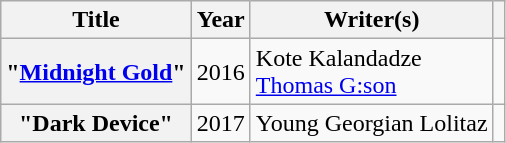<table class="wikitable plainrowheaders">
<tr>
<th scope="col">Title</th>
<th scope="col">Year</th>
<th scope="col">Writer(s)</th>
<th scope="col"></th>
</tr>
<tr>
<th scope="row">"<a href='#'>Midnight Gold</a>"</th>
<td style="text-align:center;">2016</td>
<td>Kote Kalandadze<br><a href='#'>Thomas G:son</a></td>
<td style="text-align:center;"></td>
</tr>
<tr>
<th scope="row">"Dark Device"</th>
<td style="text-align:center;">2017</td>
<td>Young Georgian Lolitaz</td>
<td style="text-align:center;"></td>
</tr>
</table>
